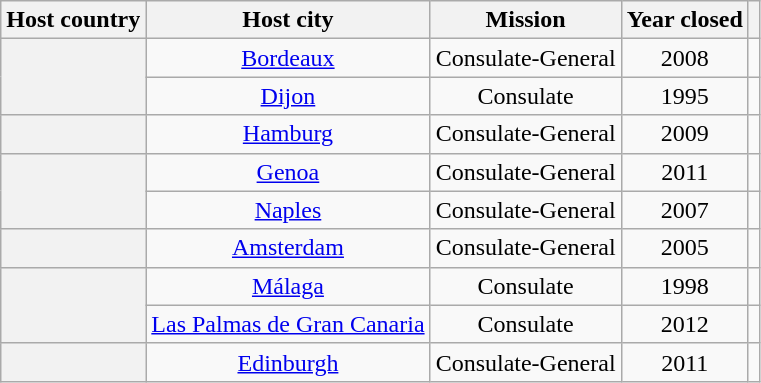<table class="wikitable plainrowheaders" style="text-align:center;">
<tr>
<th scope="col">Host country</th>
<th scope="col">Host city</th>
<th scope="col">Mission</th>
<th scope="col">Year closed</th>
<th scope="col"></th>
</tr>
<tr>
<th scope="row" rowspan="2"></th>
<td><a href='#'>Bordeaux</a></td>
<td>Consulate-General</td>
<td>2008</td>
<td></td>
</tr>
<tr>
<td><a href='#'>Dijon</a></td>
<td>Consulate</td>
<td>1995</td>
<td></td>
</tr>
<tr>
<th scope="row"></th>
<td><a href='#'>Hamburg</a></td>
<td>Consulate-General</td>
<td>2009</td>
<td></td>
</tr>
<tr>
<th scope="row" rowspan="2"></th>
<td><a href='#'>Genoa</a></td>
<td>Consulate-General</td>
<td>2011</td>
<td></td>
</tr>
<tr>
<td><a href='#'>Naples</a></td>
<td>Consulate-General</td>
<td>2007</td>
<td></td>
</tr>
<tr>
<th scope="row"></th>
<td><a href='#'>Amsterdam</a></td>
<td>Consulate-General</td>
<td>2005</td>
<td></td>
</tr>
<tr>
<th scope="row" rowspan="2"></th>
<td><a href='#'>Málaga</a></td>
<td>Consulate</td>
<td>1998</td>
<td></td>
</tr>
<tr>
<td><a href='#'>Las Palmas de Gran Canaria</a></td>
<td>Consulate</td>
<td>2012</td>
<td></td>
</tr>
<tr>
<th scope="row"></th>
<td><a href='#'>Edinburgh</a></td>
<td>Consulate-General</td>
<td>2011</td>
<td></td>
</tr>
</table>
